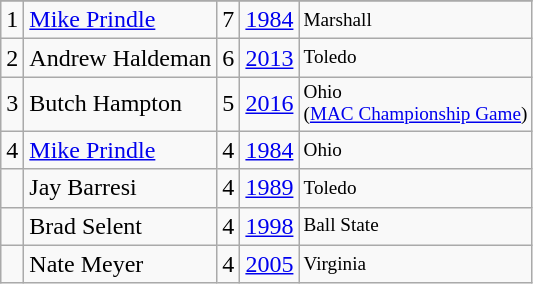<table class="wikitable">
<tr>
</tr>
<tr>
<td>1</td>
<td><a href='#'>Mike Prindle</a></td>
<td>7</td>
<td><a href='#'>1984</a></td>
<td style="font-size:80%;">Marshall</td>
</tr>
<tr>
<td>2</td>
<td>Andrew Haldeman</td>
<td>6</td>
<td><a href='#'>2013</a></td>
<td style="font-size:80%;">Toledo</td>
</tr>
<tr>
<td>3</td>
<td>Butch Hampton</td>
<td>5</td>
<td><a href='#'>2016</a></td>
<td style="font-size:80%;">Ohio<br>(<a href='#'>MAC Championship Game</a>)</td>
</tr>
<tr>
<td>4</td>
<td><a href='#'>Mike Prindle</a></td>
<td>4</td>
<td><a href='#'>1984</a></td>
<td style="font-size:80%;">Ohio</td>
</tr>
<tr>
<td></td>
<td>Jay Barresi</td>
<td>4</td>
<td><a href='#'>1989</a></td>
<td style="font-size:80%;">Toledo</td>
</tr>
<tr>
<td></td>
<td>Brad Selent</td>
<td>4</td>
<td><a href='#'>1998</a></td>
<td style="font-size:80%;">Ball State</td>
</tr>
<tr>
<td></td>
<td>Nate Meyer</td>
<td>4</td>
<td><a href='#'>2005</a></td>
<td style="font-size:80%;">Virginia</td>
</tr>
</table>
